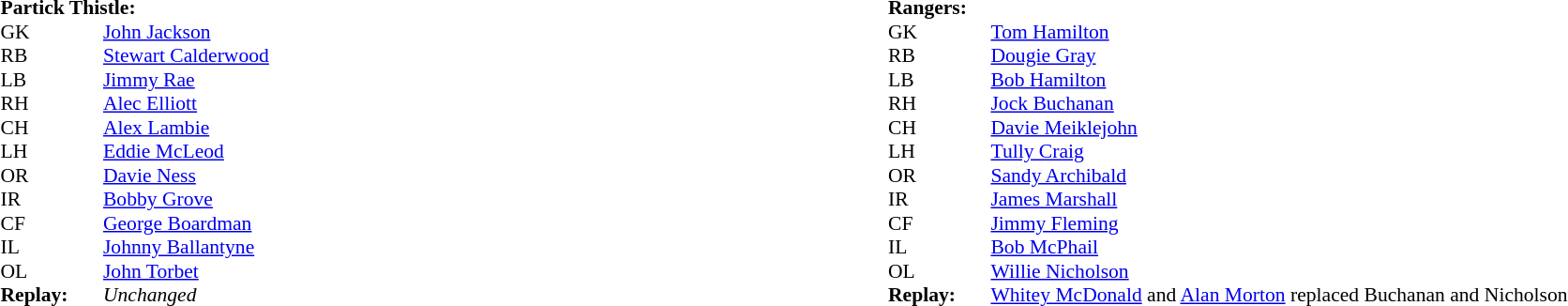<table width="100%">
<tr>
<td valign="top" width="50%"><br><table style="font-size: 90%" cellspacing="0" cellpadding="0">
<tr>
<td colspan="4"><strong>Partick Thistle:</strong></td>
</tr>
<tr>
<th width="25"></th>
<th width="25"></th>
</tr>
<tr>
<td>GK</td>
<td></td>
<td><a href='#'>John Jackson</a></td>
</tr>
<tr>
<td>RB</td>
<td></td>
<td><a href='#'>Stewart Calderwood</a></td>
</tr>
<tr>
<td>LB</td>
<td></td>
<td><a href='#'>Jimmy Rae</a></td>
</tr>
<tr>
<td>RH</td>
<td></td>
<td><a href='#'>Alec Elliott</a></td>
</tr>
<tr>
<td>CH</td>
<td></td>
<td><a href='#'>Alex Lambie</a></td>
</tr>
<tr>
<td>LH</td>
<td></td>
<td><a href='#'>Eddie McLeod</a></td>
</tr>
<tr>
<td>OR</td>
<td></td>
<td><a href='#'>Davie Ness</a></td>
</tr>
<tr>
<td>IR</td>
<td></td>
<td><a href='#'>Bobby Grove</a></td>
</tr>
<tr>
<td>CF</td>
<td></td>
<td><a href='#'>George Boardman</a></td>
</tr>
<tr>
<td>IL</td>
<td></td>
<td><a href='#'>Johnny Ballantyne</a></td>
</tr>
<tr>
<td>OL</td>
<td></td>
<td><a href='#'>John Torbet</a></td>
</tr>
<tr>
<td><strong>Replay:</strong></td>
<td></td>
<td><em>Unchanged</em> </td>
</tr>
</table>
</td>
<td valign="top" width="50%"><br><table style="font-size: 90%" cellspacing="0" cellpadding="0">
<tr>
<td colspan="4"><strong>Rangers:</strong></td>
</tr>
<tr>
<th width="25"></th>
<th width="25"></th>
</tr>
<tr>
<td>GK</td>
<td></td>
<td><a href='#'>Tom Hamilton</a></td>
</tr>
<tr>
<td>RB</td>
<td></td>
<td><a href='#'>Dougie Gray</a></td>
</tr>
<tr>
<td>LB</td>
<td></td>
<td><a href='#'>Bob Hamilton</a></td>
</tr>
<tr>
<td>RH</td>
<td></td>
<td><a href='#'>Jock Buchanan</a></td>
</tr>
<tr>
<td>CH</td>
<td></td>
<td><a href='#'>Davie Meiklejohn</a></td>
</tr>
<tr>
<td>LH</td>
<td></td>
<td><a href='#'>Tully Craig</a></td>
</tr>
<tr>
<td>OR</td>
<td></td>
<td><a href='#'>Sandy Archibald</a></td>
</tr>
<tr>
<td>IR</td>
<td></td>
<td><a href='#'>James Marshall</a></td>
</tr>
<tr>
<td>CF</td>
<td></td>
<td><a href='#'>Jimmy Fleming</a></td>
</tr>
<tr>
<td>IL</td>
<td></td>
<td><a href='#'>Bob McPhail</a></td>
</tr>
<tr>
<td>OL</td>
<td></td>
<td><a href='#'>Willie Nicholson</a></td>
</tr>
<tr>
<td><strong>Replay:</strong></td>
<td></td>
<td><a href='#'>Whitey McDonald</a> and <a href='#'>Alan Morton</a> replaced Buchanan and Nicholson</td>
</tr>
</table>
</td>
</tr>
</table>
